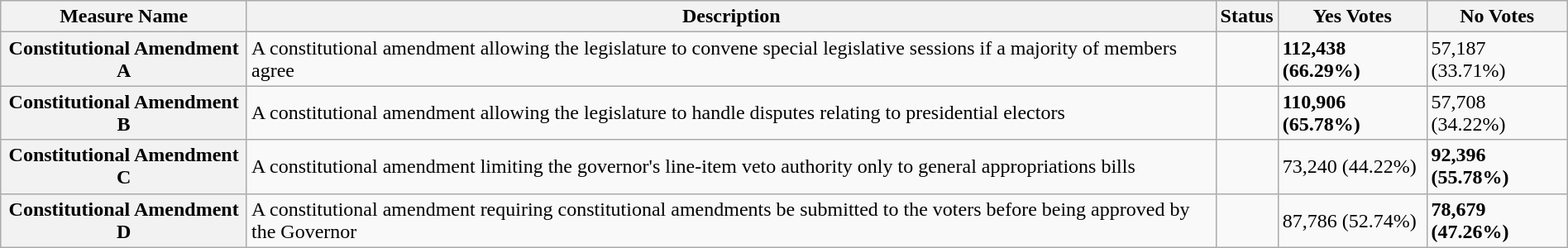<table class="wikitable sortable plainrowheaders" style="width:100%">
<tr>
<th scope="col">Measure Name</th>
<th scope="col">Description</th>
<th scope="col">Status</th>
<th scope="col">Yes Votes</th>
<th scope="col">No Votes</th>
</tr>
<tr>
<th scope=row>Constitutional Amendment A</th>
<td>A constitutional amendment allowing the legislature to convene special legislative sessions if a majority of members agree</td>
<td></td>
<td><strong>112,438 (66.29%)</strong></td>
<td>57,187 (33.71%)</td>
</tr>
<tr>
<th scope=row>Constitutional Amendment B</th>
<td>A constitutional amendment allowing the legislature to handle disputes relating to presidential electors</td>
<td></td>
<td><strong>110,906 (65.78%)</strong></td>
<td>57,708 (34.22%)</td>
</tr>
<tr>
<th scope=row>Constitutional Amendment C</th>
<td>A constitutional amendment limiting the governor's line-item veto authority only to general appropriations bills</td>
<td></td>
<td>73,240 (44.22%)</td>
<td><strong>92,396 (55.78%)</strong></td>
</tr>
<tr>
<th scope=row>Constitutional Amendment D</th>
<td>A constitutional amendment requiring constitutional amendments be submitted to the voters before being approved by the Governor</td>
<td></td>
<td>87,786 (52.74%)</td>
<td><strong>78,679 (47.26%)</strong></td>
</tr>
</table>
